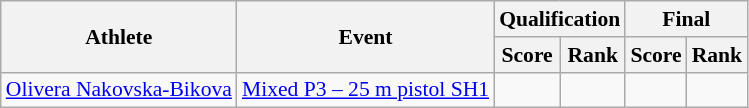<table class=wikitable style="font-size:90%">
<tr>
<th rowspan="2">Athlete</th>
<th rowspan="2">Event</th>
<th colspan="2">Qualification</th>
<th colspan="2">Final</th>
</tr>
<tr>
<th>Score</th>
<th>Rank</th>
<th>Score</th>
<th>Rank</th>
</tr>
<tr align=center>
<td align=left><a href='#'>Olivera Nakovska-Bikova</a></td>
<td align=left><a href='#'>Mixed P3 – 25 m pistol SH1</a></td>
<td></td>
<td></td>
<td></td>
<td></td>
</tr>
</table>
